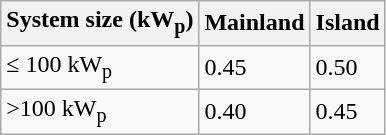<table class="wikitable">
<tr>
<th>System size (kW<sub>p</sub>)</th>
<th>Mainland</th>
<th>Island</th>
</tr>
<tr>
<td>≤ 100 kW<sub>p</sub></td>
<td>0.45</td>
<td>0.50</td>
</tr>
<tr>
<td>>100 kW<sub>p</sub></td>
<td>0.40</td>
<td>0.45</td>
</tr>
</table>
